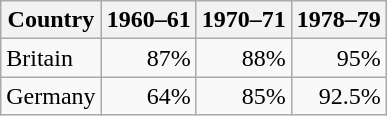<table class="wikitable sortable" style="text-align: right">
<tr>
<th valign="top">Country</th>
<th valign="top">1960–61</th>
<th valign="top">1970–71</th>
<th valign="top">1978–79</th>
</tr>
<tr>
<td style="text-align:left;">Britain</td>
<td>87%</td>
<td>88%</td>
<td>95%</td>
</tr>
<tr>
<td style="text-align:left;">Germany</td>
<td>64%</td>
<td>85%</td>
<td>92.5%</td>
</tr>
</table>
